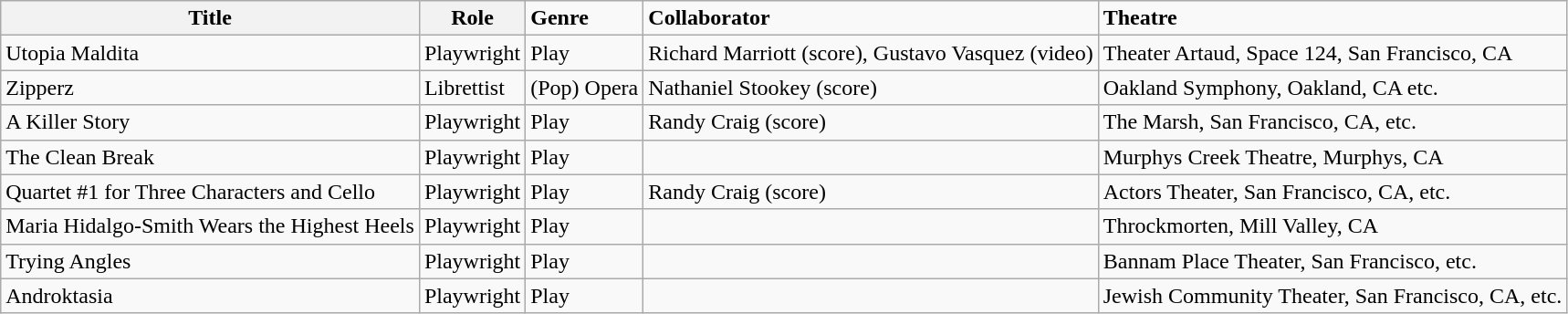<table class="wikitable">
<tr>
<th><strong>Title</strong></th>
<th><strong>Role</strong></th>
<td><strong>Genre</strong></td>
<td><strong>Collaborator</strong></td>
<td><strong>Theatre</strong></td>
</tr>
<tr>
<td>Utopia Maldita</td>
<td>Playwright</td>
<td>Play</td>
<td>Richard Marriott (score), Gustavo Vasquez (video)</td>
<td>Theater Artaud, Space 124, San Francisco, CA</td>
</tr>
<tr>
<td>Zipperz</td>
<td>Librettist</td>
<td>(Pop) Opera</td>
<td>Nathaniel Stookey (score)</td>
<td>Oakland Symphony, Oakland, CA etc.</td>
</tr>
<tr>
<td>A Killer Story</td>
<td>Playwright</td>
<td>Play</td>
<td>Randy Craig (score)</td>
<td>The Marsh, San Francisco, CA, etc.</td>
</tr>
<tr>
<td>The Clean Break</td>
<td>Playwright</td>
<td>Play</td>
<td></td>
<td>Murphys Creek Theatre, Murphys, CA</td>
</tr>
<tr>
<td>Quartet #1 for Three Characters and Cello</td>
<td>Playwright</td>
<td>Play</td>
<td>Randy Craig (score)</td>
<td>Actors Theater, San Francisco, CA, etc.</td>
</tr>
<tr>
<td>Maria Hidalgo-Smith Wears the Highest Heels</td>
<td>Playwright</td>
<td>Play</td>
<td></td>
<td>Throckmorten, Mill Valley, CA</td>
</tr>
<tr>
<td>Trying Angles</td>
<td>Playwright</td>
<td>Play</td>
<td></td>
<td>Bannam Place Theater, San Francisco, etc.</td>
</tr>
<tr>
<td>Androktasia</td>
<td>Playwright</td>
<td>Play</td>
<td></td>
<td>Jewish Community Theater, San Francisco, CA, etc.</td>
</tr>
</table>
